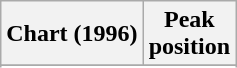<table class="wikitable sortable plainrowheaders" style="text-align:center">
<tr>
<th scope="col">Chart (1996)</th>
<th scope="col">Peak<br>position</th>
</tr>
<tr>
</tr>
<tr>
</tr>
</table>
